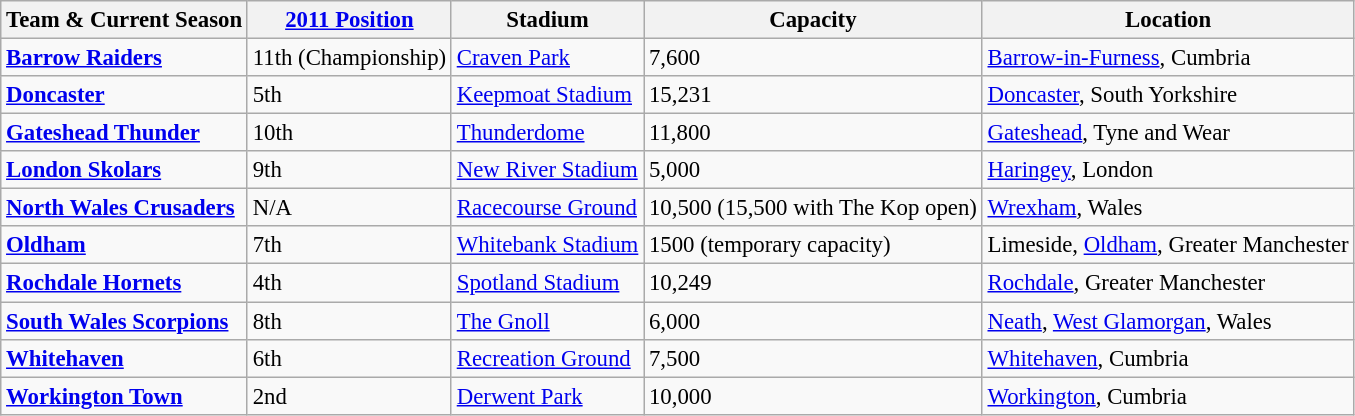<table class="wikitable sortable" style="font-size: 95%">
<tr>
<th>Team & Current Season</th>
<th><a href='#'>2011 Position</a></th>
<th>Stadium</th>
<th>Capacity</th>
<th>Location</th>
</tr>
<tr>
<td> <strong><a href='#'>Barrow Raiders</a></strong></td>
<td>11th (Championship)</td>
<td><a href='#'>Craven Park</a></td>
<td>7,600</td>
<td><a href='#'>Barrow-in-Furness</a>, Cumbria</td>
</tr>
<tr>
<td> <strong><a href='#'>Doncaster</a></strong></td>
<td>5th</td>
<td><a href='#'>Keepmoat Stadium</a></td>
<td>15,231</td>
<td><a href='#'>Doncaster</a>, South Yorkshire</td>
</tr>
<tr>
<td> <strong><a href='#'>Gateshead Thunder</a></strong></td>
<td>10th</td>
<td><a href='#'>Thunderdome</a></td>
<td>11,800</td>
<td><a href='#'>Gateshead</a>, Tyne and Wear</td>
</tr>
<tr>
<td> <strong><a href='#'>London Skolars</a></strong></td>
<td>9th</td>
<td><a href='#'>New River Stadium</a></td>
<td>5,000</td>
<td><a href='#'>Haringey</a>, London</td>
</tr>
<tr>
<td> <strong><a href='#'>North Wales Crusaders</a></strong></td>
<td>N/A</td>
<td><a href='#'>Racecourse Ground</a></td>
<td>10,500 (15,500 with The Kop open)</td>
<td><a href='#'>Wrexham</a>, Wales</td>
</tr>
<tr>
<td> <strong><a href='#'>Oldham</a></strong></td>
<td>7th</td>
<td><a href='#'>Whitebank Stadium</a></td>
<td>1500 (temporary capacity)</td>
<td>Limeside, <a href='#'>Oldham</a>, Greater Manchester</td>
</tr>
<tr>
<td> <strong><a href='#'>Rochdale Hornets</a></strong></td>
<td>4th</td>
<td><a href='#'>Spotland Stadium</a></td>
<td>10,249</td>
<td><a href='#'>Rochdale</a>, Greater Manchester</td>
</tr>
<tr>
<td> <strong><a href='#'>South Wales Scorpions</a></strong></td>
<td>8th</td>
<td><a href='#'>The Gnoll</a></td>
<td>6,000</td>
<td><a href='#'>Neath</a>, <a href='#'>West Glamorgan</a>, Wales</td>
</tr>
<tr>
<td> <strong><a href='#'>Whitehaven</a></strong></td>
<td>6th</td>
<td><a href='#'>Recreation Ground</a></td>
<td>7,500</td>
<td><a href='#'>Whitehaven</a>, Cumbria</td>
</tr>
<tr>
<td> <strong><a href='#'>Workington Town</a></strong></td>
<td>2nd</td>
<td><a href='#'>Derwent Park</a></td>
<td>10,000</td>
<td><a href='#'>Workington</a>, Cumbria</td>
</tr>
</table>
